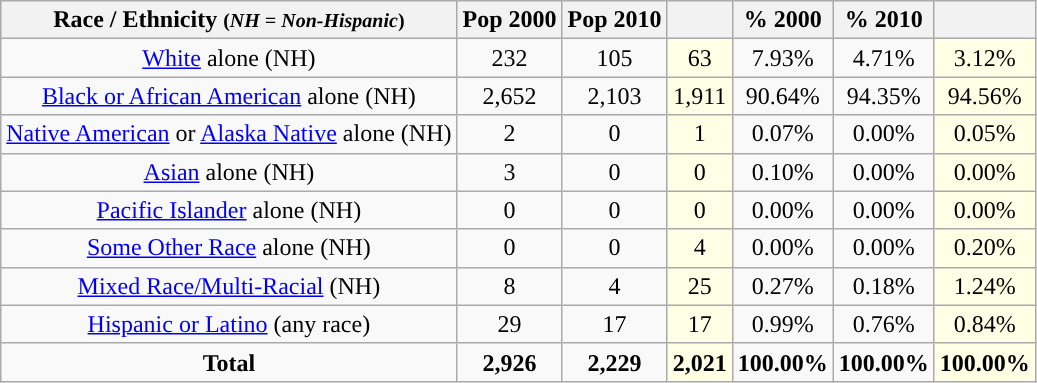<table class="wikitable" style="text-align:center;">
<tr>
<th>Race / Ethnicity <small>(<em>NH = Non-Hispanic</em>)</small></th>
<th>Pop 2000</th>
<th>Pop 2010</th>
<th></th>
<th>% 2000</th>
<th>% 2010</th>
<th></th>
</tr>
<tr>
<td><a href='#'>White</a> alone (NH)</td>
<td>232</td>
<td>105</td>
<td style='background: #ffffe6;'>63</td>
<td>7.93%</td>
<td>4.71%</td>
<td style='background: #ffffe6;'>3.12%</td>
</tr>
<tr>
<td><a href='#'>Black or African American</a> alone (NH)</td>
<td>2,652</td>
<td>2,103</td>
<td style='background: #ffffe6;'>1,911</td>
<td>90.64%</td>
<td>94.35%</td>
<td style='background: #ffffe6;'>94.56%</td>
</tr>
<tr>
<td><a href='#'>Native American</a> or <a href='#'>Alaska Native</a> alone (NH)</td>
<td>2</td>
<td>0</td>
<td style='background: #ffffe6;'>1</td>
<td>0.07%</td>
<td>0.00%</td>
<td style='background: #ffffe6;'>0.05%</td>
</tr>
<tr>
<td><a href='#'>Asian</a> alone (NH)</td>
<td>3</td>
<td>0</td>
<td style='background: #ffffe6;'>0</td>
<td>0.10%</td>
<td>0.00%</td>
<td style='background: #ffffe6;'>0.00%</td>
</tr>
<tr>
<td><a href='#'>Pacific Islander</a> alone (NH)</td>
<td>0</td>
<td>0</td>
<td style='background: #ffffe6;'>0</td>
<td>0.00%</td>
<td>0.00%</td>
<td style='background: #ffffe6;'>0.00%</td>
</tr>
<tr>
<td><a href='#'>Some Other Race</a> alone (NH)</td>
<td>0</td>
<td>0</td>
<td style='background: #ffffe6;'>4</td>
<td>0.00%</td>
<td>0.00%</td>
<td style='background: #ffffe6;'>0.20%</td>
</tr>
<tr>
<td><a href='#'>Mixed Race/Multi-Racial</a> (NH)</td>
<td>8</td>
<td>4</td>
<td style='background: #ffffe6;'>25</td>
<td>0.27%</td>
<td>0.18%</td>
<td style='background: #ffffe6;'>1.24%</td>
</tr>
<tr>
<td><a href='#'>Hispanic or Latino</a> (any race)</td>
<td>29</td>
<td>17</td>
<td style='background: #ffffe6;'>17</td>
<td>0.99%</td>
<td>0.76%</td>
<td style='background: #ffffe6;'>0.84%</td>
</tr>
<tr>
<td><strong>Total</strong></td>
<td><strong>2,926</strong></td>
<td><strong>2,229</strong></td>
<td style='background: #ffffe6;'><strong>2,021</strong></td>
<td><strong>100.00%</strong></td>
<td><strong>100.00%</strong></td>
<td style='background: #ffffe6;'><strong>100.00%</strong></td>
</tr>
</table>
